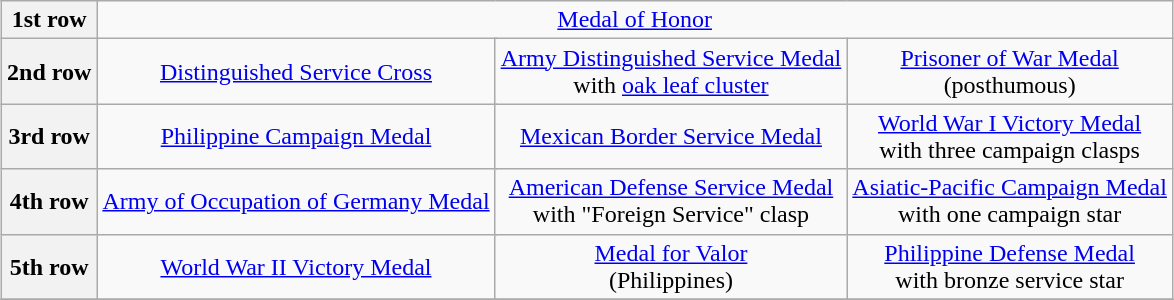<table class="wikitable" style="margin:1em auto; text-align:center;">
<tr>
<th>1st row</th>
<td colspan="12"><a href='#'>Medal of Honor</a></td>
</tr>
<tr>
<th>2nd row</th>
<td colspan="4"><a href='#'>Distinguished Service Cross</a></td>
<td colspan="4"><a href='#'>Army Distinguished Service Medal</a> <br> with <a href='#'>oak leaf cluster</a></td>
<td colspan="4"><a href='#'>Prisoner of War Medal</a><br>(posthumous)</td>
</tr>
<tr>
<th>3rd row</th>
<td colspan="4"><a href='#'>Philippine Campaign Medal</a></td>
<td colspan="4"><a href='#'>Mexican Border Service Medal</a></td>
<td colspan="4"><a href='#'>World War I Victory Medal</a><br> with three campaign clasps</td>
</tr>
<tr>
<th>4th row</th>
<td colspan="4"><a href='#'>Army of Occupation of Germany Medal</a></td>
<td colspan="4"><a href='#'>American Defense Service Medal</a><br> with "Foreign Service" clasp</td>
<td colspan="4"><a href='#'>Asiatic-Pacific Campaign Medal</a><br> with one campaign star</td>
</tr>
<tr>
<th>5th row</th>
<td colspan="4"><a href='#'>World War II Victory Medal</a></td>
<td colspan="4"><a href='#'>Medal for Valor</a><br>(Philippines)</td>
<td colspan="4"><a href='#'>Philippine Defense Medal</a><br> with bronze service star</td>
</tr>
<tr>
</tr>
</table>
